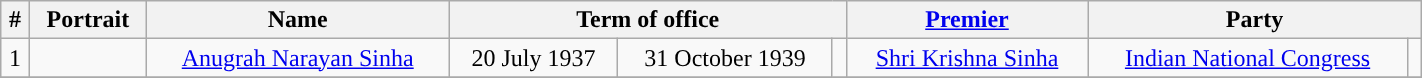<table class="wikitable" style="width:75%; text-align:center">
<tr>
<th>#</th>
<th>Portrait</th>
<th>Name</th>
<th colspan=3>Term of office</th>
<th><a href='#'>Premier</a></th>
<th colspan="2">Party</th>
</tr>
<tr>
<td>1</td>
<td></td>
<td><a href='#'>Anugrah Narayan Sinha</a></td>
<td>20 July 1937</td>
<td>31 October 1939</td>
<td></td>
<td><a href='#'>Shri Krishna Sinha</a></td>
<td><a href='#'>Indian National Congress</a></td>
<td></td>
</tr>
<tr>
</tr>
</table>
